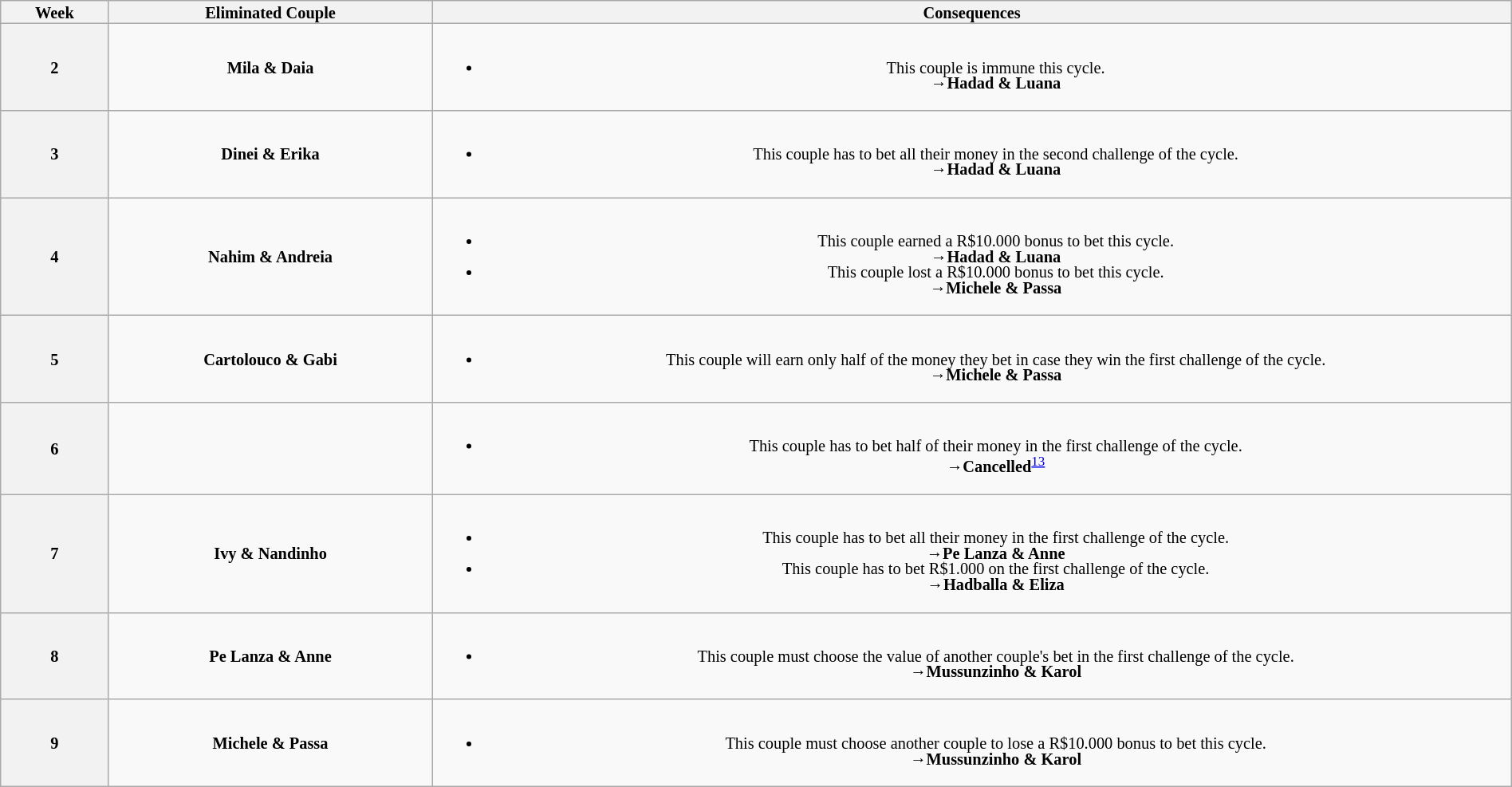<table class="wikitable" style="text-align:center; font-size:85%; width:100%; line-height:13px;">
<tr>
<th style="width:05%">Week</th>
<th style="width:15%">Eliminated Couple</th>
<th style="width:50%">Consequences</th>
</tr>
<tr>
<th>2</th>
<td style="height:65px"><strong>Mila & Daia</strong></td>
<td><br><ul><li> This couple is immune this cycle.<br>→<strong>Hadad & Luana</strong></li></ul></td>
</tr>
<tr>
<th>3</th>
<td style="height:65px"><strong>Dinei & Erika</strong></td>
<td><br><ul><li> This couple has to bet all their money in the second challenge of the cycle.<br>→<strong>Hadad & Luana</strong></li></ul></td>
</tr>
<tr>
<th>4</th>
<td style="height:65px"><strong>Nahim & Andreia</strong></td>
<td><br><ul><li> This couple earned a R$10.000 bonus to bet this cycle.<br>→<strong>Hadad & Luana</strong></li><li> This couple lost a R$10.000 bonus to bet this cycle.<br>→<strong>Michele & Passa</strong></li></ul></td>
</tr>
<tr>
<th>5</th>
<td style="height:65px"><strong>Cartolouco & Gabi</strong></td>
<td><br><ul><li> This couple will earn only half of the money they bet in case they win the first challenge of the cycle.<br>→<strong>Michele & Passa</strong></li></ul></td>
</tr>
<tr>
<th>6</th>
<td style="height:65px"></td>
<td><br><ul><li> This couple has to bet half of their money in the first challenge of the cycle.<br>→<strong>Cancelled</strong><sup><a href='#'>13</a></sup></li></ul></td>
</tr>
<tr>
<th>7</th>
<td style="height:65px"><strong>Ivy & Nandinho</strong></td>
<td><br><ul><li> This couple has to bet all their money in the first challenge of the cycle.<br>→<strong>Pe Lanza & Anne</strong></li><li> This couple has to bet R$1.000 on the first challenge of the cycle.<br>→<strong>Hadballa & Eliza</strong></li></ul></td>
</tr>
<tr>
<th>8</th>
<td style="height:65px"><strong>Pe Lanza & Anne</strong></td>
<td><br><ul><li> This couple must choose the value of another couple's bet in the first challenge of the cycle.<br>→<strong>Mussunzinho & Karol</strong></li></ul></td>
</tr>
<tr>
<th>9</th>
<td style="height:65px"><strong>Michele & Passa</strong></td>
<td><br><ul><li> This couple must choose another couple to lose a R$10.000 bonus to bet this cycle.<br>→<strong>Mussunzinho & Karol</strong></li></ul></td>
</tr>
</table>
